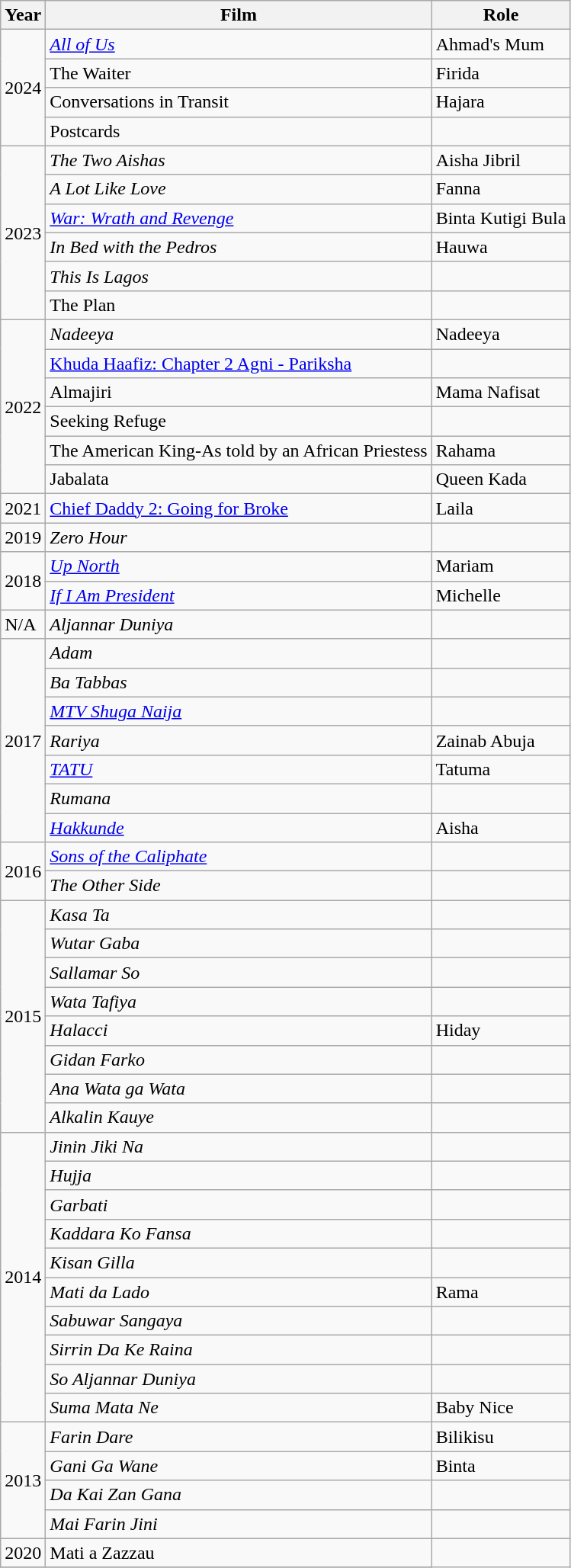<table class="wikitable">
<tr>
<th>Year</th>
<th>Film</th>
<th>Role</th>
</tr>
<tr>
<td rowspan="4">2024</td>
<td><em><a href='#'>All of Us</a></em></td>
<td>Ahmad's Mum</td>
</tr>
<tr>
<td>The Waiter</td>
<td>Firida</td>
</tr>
<tr>
<td>Conversations in Transit</td>
<td>Hajara</td>
</tr>
<tr>
<td>Postcards</td>
</tr>
<tr>
<td rowspan="6">2023</td>
<td><em>The Two Aishas</em></td>
<td>Aisha Jibril</td>
</tr>
<tr>
<td><em>A Lot Like Love</em></td>
<td>Fanna</td>
</tr>
<tr>
<td><em><a href='#'>War: Wrath and Revenge</a></em></td>
<td>Binta Kutigi Bula</td>
</tr>
<tr>
<td><em>In Bed with the Pedros</em></td>
<td>Hauwa</td>
</tr>
<tr>
<td><em>This Is Lagos</em></td>
<td></td>
</tr>
<tr>
<td>The Plan</td>
</tr>
<tr>
<td rowspan="6">2022</td>
<td><em>Nadeeya</em></td>
<td>Nadeeya</td>
</tr>
<tr>
<td><a href='#'>Khuda Haafiz: Chapter 2 Agni - Pariksha</a></td>
</tr>
<tr>
<td>Almajiri</td>
<td>Mama Nafisat</td>
</tr>
<tr>
<td>Seeking Refuge</td>
<td></td>
</tr>
<tr>
<td>The American King-As told by an African Priestess</td>
<td>Rahama</td>
</tr>
<tr>
<td>Jabalata</td>
<td>Queen Kada</td>
</tr>
<tr>
<td>2021</td>
<td><a href='#'>Chief Daddy 2: Going for Broke</a></td>
<td>Laila</td>
</tr>
<tr>
<td>2019</td>
<td><em>Zero Hour</em></td>
<td></td>
</tr>
<tr>
<td rowspan="2">2018</td>
<td><a href='#'><em>Up North</em></a></td>
<td>Mariam</td>
</tr>
<tr>
<td><em><a href='#'>If I Am President</a></em></td>
<td>Michelle</td>
</tr>
<tr>
<td>N/A</td>
<td><em>Aljannar Duniya</em></td>
<td></td>
</tr>
<tr>
<td rowspan="7">2017</td>
<td><em>Adam</em></td>
<td></td>
</tr>
<tr>
<td><em>Ba Tabbas</em></td>
<td></td>
</tr>
<tr>
<td><a href='#'><em>MTV Shuga Naija</em></a></td>
<td></td>
</tr>
<tr>
<td><em>Rariya</em></td>
<td>Zainab Abuja</td>
</tr>
<tr>
<td><a href='#'><em>TATU</em></a></td>
<td>Tatuma</td>
</tr>
<tr>
<td><em>Rumana</em></td>
<td></td>
</tr>
<tr>
<td><em><a href='#'>Hakkunde</a></em></td>
<td>Aisha</td>
</tr>
<tr>
<td rowspan="2">2016</td>
<td><em><a href='#'>Sons of the Caliphate</a></em></td>
<td></td>
</tr>
<tr>
<td><em>The Other Side</em></td>
<td></td>
</tr>
<tr>
<td rowspan="8">2015</td>
<td><em>Kasa Ta</em></td>
<td></td>
</tr>
<tr>
<td><em>Wutar Gaba</em></td>
<td></td>
</tr>
<tr>
<td><em>Sallamar So</em></td>
<td></td>
</tr>
<tr>
<td><em>Wata Tafiya</em></td>
<td></td>
</tr>
<tr>
<td><em>Halacci</em></td>
<td>Hiday</td>
</tr>
<tr>
<td><em>Gidan Farko</em></td>
<td></td>
</tr>
<tr>
<td><em>Ana Wata ga Wata</em></td>
<td></td>
</tr>
<tr>
<td><em>Alkalin Kauye</em></td>
<td></td>
</tr>
<tr>
<td rowspan="10">2014</td>
<td><em>Jinin Jiki Na</em></td>
<td></td>
</tr>
<tr>
<td><em>Hujja</em></td>
<td></td>
</tr>
<tr>
<td><em>Garbati</em></td>
<td></td>
</tr>
<tr>
<td><em>Kaddara Ko Fansa</em></td>
<td></td>
</tr>
<tr>
<td><em>Kisan Gilla</em></td>
<td></td>
</tr>
<tr>
<td><em>Mati da Lado</em></td>
<td>Rama</td>
</tr>
<tr>
<td><em>Sabuwar Sangaya</em></td>
<td></td>
</tr>
<tr>
<td><em>Sirrin Da Ke Raina</em></td>
<td></td>
</tr>
<tr>
<td><em>So Aljannar Duniya</em></td>
<td></td>
</tr>
<tr>
<td><em>Suma Mata Ne</em></td>
<td>Baby Nice</td>
</tr>
<tr>
<td rowspan="4">2013</td>
<td><em>Farin Dare</em></td>
<td>Bilikisu</td>
</tr>
<tr>
<td><em>Gani Ga Wane</em></td>
<td>Binta</td>
</tr>
<tr>
<td><em>Da Kai Zan Gana</em></td>
<td></td>
</tr>
<tr>
<td><em>Mai Farin Jini</em></td>
<td></td>
</tr>
<tr>
<td>2020</td>
<td>Mati a Zazzau</td>
</tr>
<tr>
</tr>
</table>
